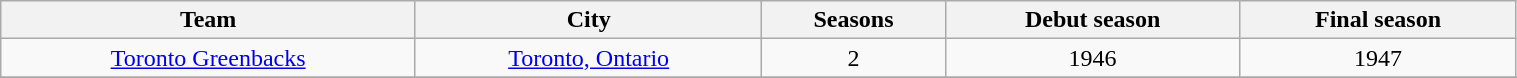<table class="wikitable sortable" style="text-align: center; width:80%">
<tr>
<th>Team</th>
<th>City</th>
<th>Seasons</th>
<th>Debut season</th>
<th>Final season</th>
</tr>
<tr>
<td><a href='#'>Toronto Greenbacks</a></td>
<td><a href='#'>Toronto, Ontario</a></td>
<td>2</td>
<td>1946</td>
<td>1947</td>
</tr>
<tr>
</tr>
</table>
